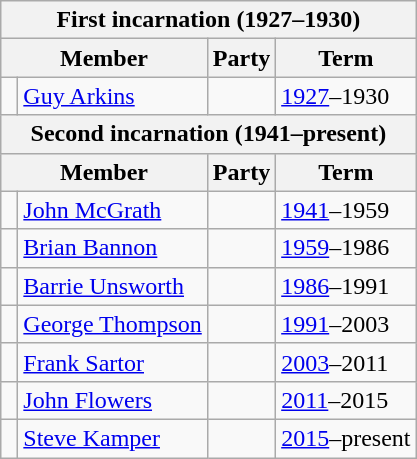<table class="wikitable">
<tr>
<th colspan="4">First incarnation (1927–1930)</th>
</tr>
<tr>
<th colspan="2">Member</th>
<th>Party</th>
<th>Term</th>
</tr>
<tr>
<td> </td>
<td><a href='#'>Guy Arkins</a></td>
<td></td>
<td><a href='#'>1927</a>–1930</td>
</tr>
<tr>
<th colspan="4">Second incarnation (1941–present)</th>
</tr>
<tr>
<th colspan="2">Member</th>
<th>Party</th>
<th>Term</th>
</tr>
<tr>
<td> </td>
<td><a href='#'>John McGrath</a></td>
<td></td>
<td><a href='#'>1941</a>–1959</td>
</tr>
<tr>
<td> </td>
<td><a href='#'>Brian Bannon</a></td>
<td></td>
<td><a href='#'>1959</a>–1986</td>
</tr>
<tr>
<td> </td>
<td><a href='#'>Barrie Unsworth</a></td>
<td></td>
<td><a href='#'>1986</a>–1991</td>
</tr>
<tr>
<td> </td>
<td><a href='#'>George Thompson</a></td>
<td></td>
<td><a href='#'>1991</a>–2003</td>
</tr>
<tr>
<td> </td>
<td><a href='#'>Frank Sartor</a></td>
<td></td>
<td><a href='#'>2003</a>–2011</td>
</tr>
<tr>
<td> </td>
<td><a href='#'>John Flowers</a></td>
<td></td>
<td><a href='#'>2011</a>–2015</td>
</tr>
<tr>
<td> </td>
<td><a href='#'>Steve Kamper</a></td>
<td></td>
<td><a href='#'>2015</a>–present</td>
</tr>
</table>
